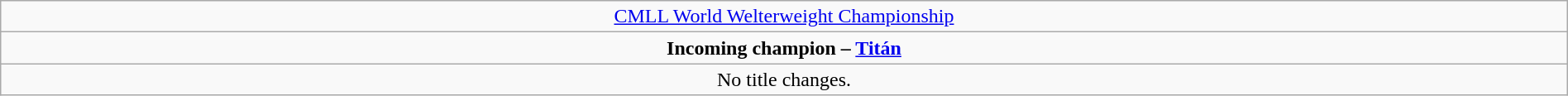<table class="wikitable" style="text-align:center; width:100%;">
<tr>
<td style="text-align: center;"><a href='#'>CMLL World Welterweight Championship</a></td>
</tr>
<tr>
<td style="text-align: center;"><strong>Incoming champion – <a href='#'>Titán</a></strong></td>
</tr>
<tr>
<td>No title changes.</td>
</tr>
</table>
